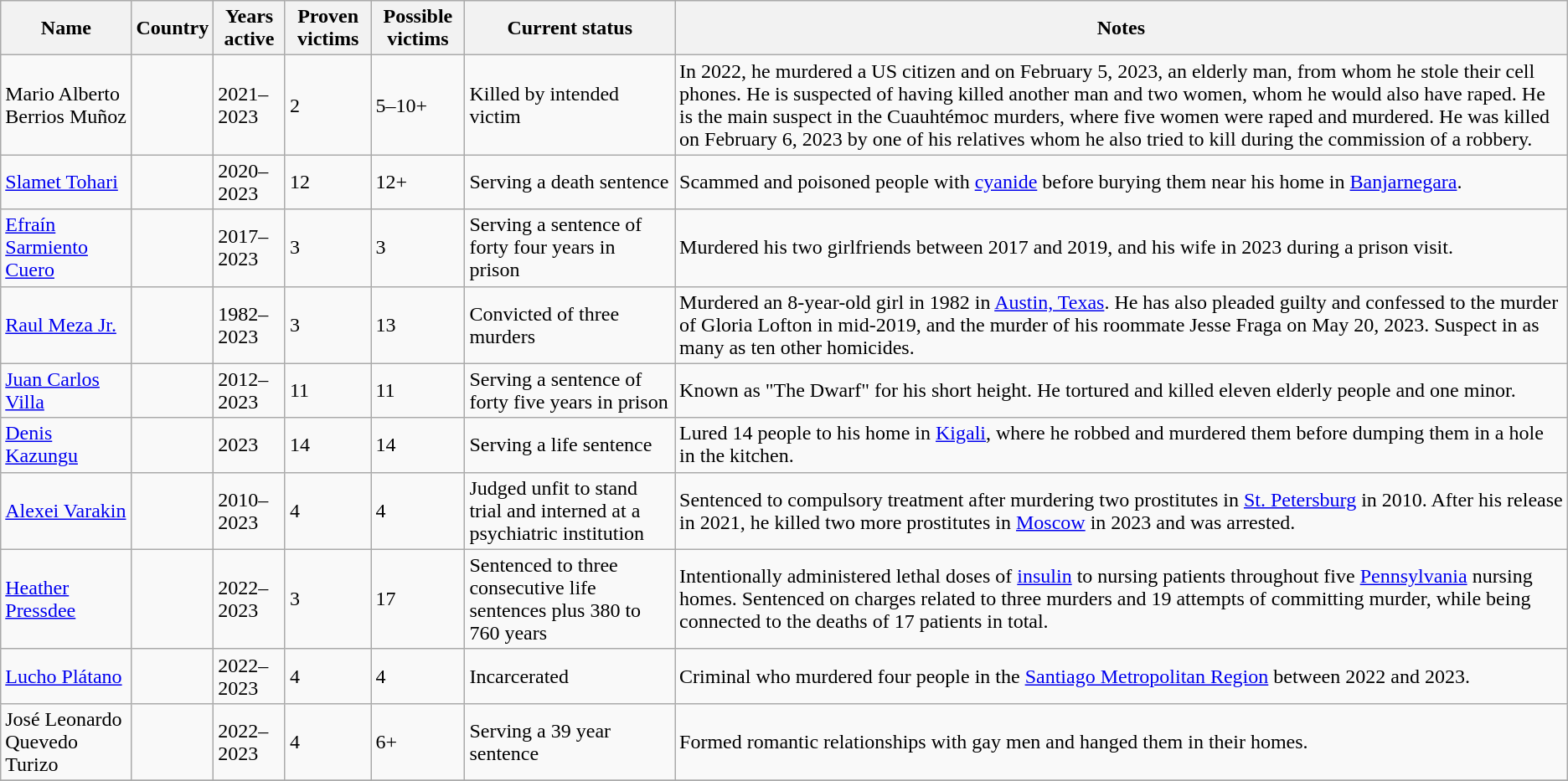<table class="wikitable sortable">
<tr>
<th>Name</th>
<th>Country</th>
<th>Years active</th>
<th>Proven victims</th>
<th>Possible victims</th>
<th>Current status</th>
<th class="unsortable">Notes</th>
</tr>
<tr>
<td>Mario Alberto Berrios Muñoz</td>
<td></td>
<td>2021–2023</td>
<td>2</td>
<td>5–10+</td>
<td>Killed by intended victim</td>
<td>In 2022, he murdered a US citizen and on February 5, 2023, an elderly man, from whom he stole their cell phones. He is suspected of having killed another man and two women, whom he would also have raped. He is the main suspect in the Cuauhtémoc murders, where five women were raped and murdered. He was killed on February 6, 2023 by one of his relatives whom he also tried to kill during the commission of a robbery.</td>
</tr>
<tr>
<td><a href='#'>Slamet Tohari</a></td>
<td></td>
<td>2020–2023</td>
<td>12</td>
<td>12+</td>
<td>Serving a death sentence</td>
<td>Scammed and poisoned people with <a href='#'>cyanide</a> before burying them near his home in <a href='#'>Banjarnegara</a>.</td>
</tr>
<tr>
<td><a href='#'>Efraín Sarmiento Cuero</a></td>
<td></td>
<td>2017–2023</td>
<td>3</td>
<td>3</td>
<td>Serving a sentence of forty four years in prison</td>
<td>Murdered his two girlfriends between 2017 and 2019, and his wife in 2023 during a prison visit.</td>
</tr>
<tr>
<td><a href='#'>Raul Meza Jr.</a></td>
<td></td>
<td>1982–2023</td>
<td>3</td>
<td>13</td>
<td>Convicted of three murders</td>
<td>Murdered an 8-year-old girl in 1982 in <a href='#'>Austin, Texas</a>. He has also pleaded guilty and confessed to the murder of Gloria Lofton in mid-2019, and the murder of his roommate Jesse Fraga on May 20, 2023. Suspect in as many as ten other homicides.</td>
</tr>
<tr>
<td><a href='#'>Juan Carlos Villa</a></td>
<td></td>
<td>2012–2023</td>
<td>11</td>
<td>11</td>
<td>Serving a sentence of forty five years in prison</td>
<td>Known as "The Dwarf" for his short height. He tortured and killed eleven elderly people and one minor.</td>
</tr>
<tr>
<td><a href='#'>Denis Kazungu</a></td>
<td></td>
<td>2023</td>
<td>14</td>
<td>14</td>
<td>Serving a life sentence</td>
<td>Lured 14 people to his home in <a href='#'>Kigali</a>, where he robbed and murdered them before dumping them in a hole in the kitchen.</td>
</tr>
<tr>
<td><a href='#'>Alexei Varakin</a></td>
<td></td>
<td>2010–2023</td>
<td>4</td>
<td>4</td>
<td>Judged unfit to stand trial and interned at a psychiatric institution</td>
<td>Sentenced to compulsory treatment after murdering two prostitutes in <a href='#'>St. Petersburg</a> in 2010. After his release in 2021, he killed two more prostitutes in <a href='#'>Moscow</a> in 2023 and was arrested.</td>
</tr>
<tr>
<td><a href='#'>Heather Pressdee</a></td>
<td></td>
<td>2022–2023</td>
<td>3</td>
<td>17</td>
<td>Sentenced to three consecutive life sentences plus 380 to 760 years</td>
<td>Intentionally administered lethal doses of <a href='#'>insulin</a> to nursing patients throughout five <a href='#'>Pennsylvania</a> nursing homes. Sentenced on charges related to three murders and 19 attempts of committing murder, while being connected to the deaths of 17 patients in total.</td>
</tr>
<tr>
<td><a href='#'>Lucho Plátano</a></td>
<td></td>
<td>2022–2023</td>
<td>4</td>
<td>4</td>
<td>Incarcerated</td>
<td>Criminal who murdered four people in the <a href='#'>Santiago Metropolitan Region</a> between 2022 and 2023.</td>
</tr>
<tr>
<td>José Leonardo Quevedo Turizo</td>
<td></td>
<td>2022–2023</td>
<td>4</td>
<td>6+</td>
<td>Serving a 39 year sentence</td>
<td>Formed romantic relationships with gay men and hanged them in their homes.</td>
</tr>
<tr>
</tr>
</table>
